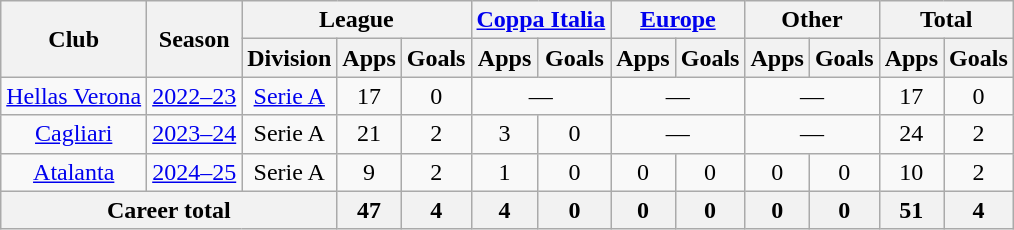<table class="wikitable" style="text-align:center">
<tr>
<th rowspan="2">Club</th>
<th rowspan="2">Season</th>
<th colspan="3">League</th>
<th colspan="2"><a href='#'>Coppa Italia</a></th>
<th colspan="2"><a href='#'>Europe</a></th>
<th colspan="2">Other</th>
<th colspan="2">Total</th>
</tr>
<tr>
<th>Division</th>
<th>Apps</th>
<th>Goals</th>
<th>Apps</th>
<th>Goals</th>
<th>Apps</th>
<th>Goals</th>
<th>Apps</th>
<th>Goals</th>
<th>Apps</th>
<th>Goals</th>
</tr>
<tr>
<td><a href='#'>Hellas Verona</a></td>
<td><a href='#'>2022–23</a></td>
<td><a href='#'>Serie A</a></td>
<td>17</td>
<td>0</td>
<td colspan="2">—</td>
<td colspan="2">—</td>
<td colspan="2">—</td>
<td>17</td>
<td>0</td>
</tr>
<tr>
<td><a href='#'>Cagliari</a></td>
<td><a href='#'>2023–24</a></td>
<td>Serie A</td>
<td>21</td>
<td>2</td>
<td>3</td>
<td>0</td>
<td colspan="2">—</td>
<td colspan="2">—</td>
<td>24</td>
<td>2</td>
</tr>
<tr>
<td><a href='#'>Atalanta</a></td>
<td><a href='#'>2024–25</a></td>
<td>Serie A</td>
<td>9</td>
<td>2</td>
<td>1</td>
<td>0</td>
<td>0</td>
<td>0</td>
<td>0</td>
<td>0</td>
<td>10</td>
<td>2</td>
</tr>
<tr>
<th colspan="3">Career total</th>
<th>47</th>
<th>4</th>
<th>4</th>
<th>0</th>
<th>0</th>
<th>0</th>
<th>0</th>
<th>0</th>
<th>51</th>
<th>4</th>
</tr>
</table>
